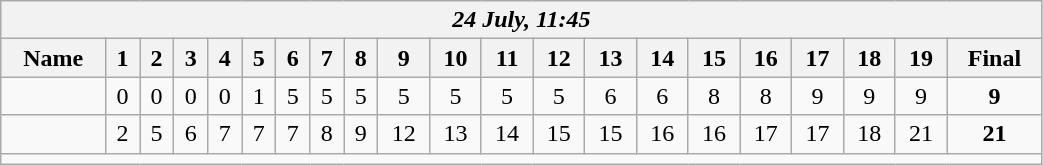<table class=wikitable style="text-align:center; width: 55%">
<tr>
<th colspan=21><em>24 July, 11:45</em></th>
</tr>
<tr>
<th>Name</th>
<th>1</th>
<th>2</th>
<th>3</th>
<th>4</th>
<th>5</th>
<th>6</th>
<th>7</th>
<th>8</th>
<th>9</th>
<th>10</th>
<th>11</th>
<th>12</th>
<th>13</th>
<th>14</th>
<th>15</th>
<th>16</th>
<th>17</th>
<th>18</th>
<th>19</th>
<th>Final</th>
</tr>
<tr>
<td align=left></td>
<td>0</td>
<td>0</td>
<td>0</td>
<td>0</td>
<td>1</td>
<td>5</td>
<td>5</td>
<td>5</td>
<td>5</td>
<td>5</td>
<td>5</td>
<td>5</td>
<td>6</td>
<td>6</td>
<td>8</td>
<td>8</td>
<td>9</td>
<td>9</td>
<td>9</td>
<td><strong>9</strong></td>
</tr>
<tr>
<td align=left><strong></strong></td>
<td>2</td>
<td>5</td>
<td>6</td>
<td>7</td>
<td>7</td>
<td>7</td>
<td>8</td>
<td>9</td>
<td>12</td>
<td>13</td>
<td>14</td>
<td>15</td>
<td>15</td>
<td>16</td>
<td>16</td>
<td>17</td>
<td>17</td>
<td>18</td>
<td>21</td>
<td><strong>21</strong></td>
</tr>
<tr>
<td colspan=21></td>
</tr>
</table>
